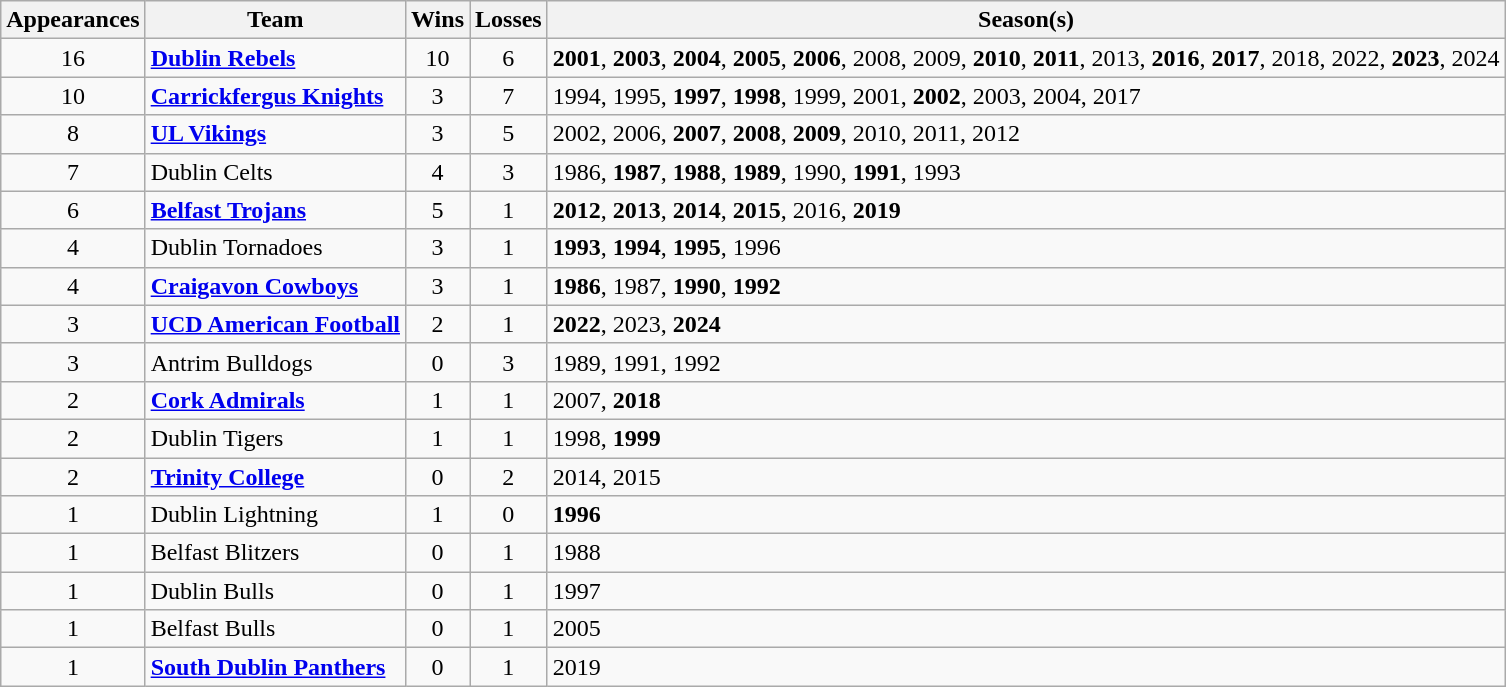<table class="wikitable sortable">
<tr>
<th>Appearances</th>
<th>Team</th>
<th>Wins</th>
<th>Losses</th>
<th>Season(s)</th>
</tr>
<tr>
<td align="center">16</td>
<td><strong><a href='#'>Dublin Rebels</a></strong></td>
<td align="center">10</td>
<td align="center">6</td>
<td><strong>2001</strong>, <strong>2003</strong>, <strong>2004</strong>, <strong>2005</strong>, <strong>2006</strong>, 2008, 2009, <strong>2010</strong>, <strong>2011</strong>, 2013, <strong>2016</strong>, <strong>2017</strong>, 2018, 2022, <strong>2023</strong>, 2024</td>
</tr>
<tr>
<td align="center">10</td>
<td><strong><a href='#'>Carrickfergus Knights</a></strong></td>
<td align="center">3</td>
<td align="center">7</td>
<td>1994, 1995, <strong>1997</strong>, <strong>1998</strong>, 1999, 2001, <strong>2002</strong>, 2003, 2004, 2017</td>
</tr>
<tr>
<td align="center">8</td>
<td><strong><a href='#'>UL Vikings</a></strong></td>
<td align="center">3</td>
<td align="center">5</td>
<td>2002, 2006, <strong>2007</strong>, <strong>2008</strong>, <strong>2009</strong>, 2010, 2011, 2012</td>
</tr>
<tr>
<td align="center">7</td>
<td>Dublin Celts</td>
<td align="center">4</td>
<td align="center">3</td>
<td>1986, <strong>1987</strong>, <strong>1988</strong>, <strong>1989</strong>, 1990, <strong>1991</strong>, 1993</td>
</tr>
<tr>
<td align="center">6</td>
<td><strong><a href='#'>Belfast Trojans</a></strong></td>
<td align="center">5</td>
<td align="center">1</td>
<td><strong>2012</strong>, <strong>2013</strong>, <strong>2014</strong>, <strong>2015</strong>, 2016, <strong>2019</strong></td>
</tr>
<tr>
<td align="center">4</td>
<td>Dublin Tornadoes</td>
<td align="center">3</td>
<td align="center">1</td>
<td><strong>1993</strong>, <strong>1994</strong>, <strong>1995</strong>, 1996</td>
</tr>
<tr>
<td align="center">4</td>
<td><strong><a href='#'>Craigavon Cowboys</a></strong></td>
<td align="center">3</td>
<td align="center">1</td>
<td><strong>1986</strong>, 1987, <strong>1990</strong>, <strong>1992</strong></td>
</tr>
<tr>
<td align="center">3</td>
<td><strong><a href='#'>UCD American Football</a></strong></td>
<td align="center">2</td>
<td align="center">1</td>
<td><strong>2022</strong>, 2023, <strong>2024</strong></td>
</tr>
<tr>
<td align="center">3</td>
<td>Antrim Bulldogs</td>
<td align="center">0</td>
<td align="center">3</td>
<td>1989, 1991, 1992</td>
</tr>
<tr>
<td align="center">2</td>
<td><strong><a href='#'>Cork Admirals</a></strong></td>
<td align="center">1</td>
<td align="center">1</td>
<td>2007, <strong>2018</strong></td>
</tr>
<tr>
<td align="center">2</td>
<td>Dublin Tigers</td>
<td align="center">1</td>
<td align="center">1</td>
<td>1998, <strong>1999</strong></td>
</tr>
<tr>
<td align="center">2</td>
<td><a href='#'><strong>Trinity College</strong></a></td>
<td align="center">0</td>
<td align="center">2</td>
<td>2014, 2015</td>
</tr>
<tr>
<td align="center">1</td>
<td>Dublin Lightning</td>
<td align="center">1</td>
<td align="center">0</td>
<td><strong>1996</strong></td>
</tr>
<tr>
<td align="center">1</td>
<td>Belfast Blitzers</td>
<td align="center">0</td>
<td align="center">1</td>
<td>1988</td>
</tr>
<tr>
<td align="center">1</td>
<td>Dublin Bulls</td>
<td align="center">0</td>
<td align="center">1</td>
<td>1997</td>
</tr>
<tr>
<td align="center">1</td>
<td>Belfast Bulls</td>
<td align="center">0</td>
<td align="center">1</td>
<td>2005</td>
</tr>
<tr>
<td align="center">1</td>
<td><strong><a href='#'>South Dublin Panthers</a></strong></td>
<td align="center">0</td>
<td align="center">1</td>
<td>2019</td>
</tr>
</table>
